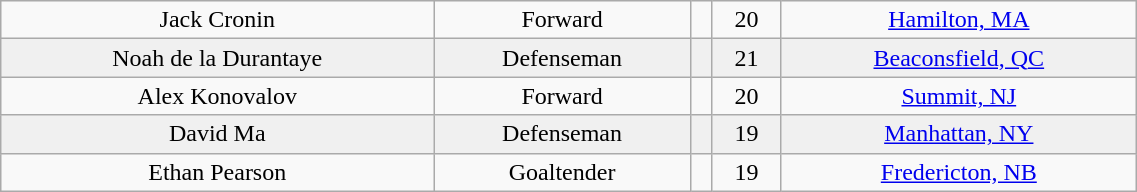<table class="wikitable" width="60%">
<tr align="center" bgcolor="">
<td>Jack Cronin</td>
<td>Forward</td>
<td></td>
<td>20</td>
<td><a href='#'>Hamilton, MA</a></td>
</tr>
<tr align="center" bgcolor="f0f0f0">
<td>Noah de la Durantaye</td>
<td>Defenseman</td>
<td></td>
<td>21</td>
<td><a href='#'>Beaconsfield, QC</a></td>
</tr>
<tr align="center" bgcolor="">
<td>Alex Konovalov</td>
<td>Forward</td>
<td></td>
<td>20</td>
<td><a href='#'>Summit, NJ</a></td>
</tr>
<tr align="center" bgcolor="f0f0f0">
<td>David Ma</td>
<td>Defenseman</td>
<td></td>
<td>19</td>
<td><a href='#'>Manhattan, NY</a></td>
</tr>
<tr align="center" bgcolor="">
<td>Ethan Pearson</td>
<td>Goaltender</td>
<td></td>
<td>19</td>
<td><a href='#'>Fredericton, NB</a></td>
</tr>
</table>
